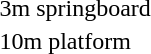<table>
<tr>
<td>3m springboard</td>
<td></td>
<td></td>
<td></td>
</tr>
<tr>
<td>10m platform</td>
<td></td>
<td></td>
<td></td>
</tr>
</table>
